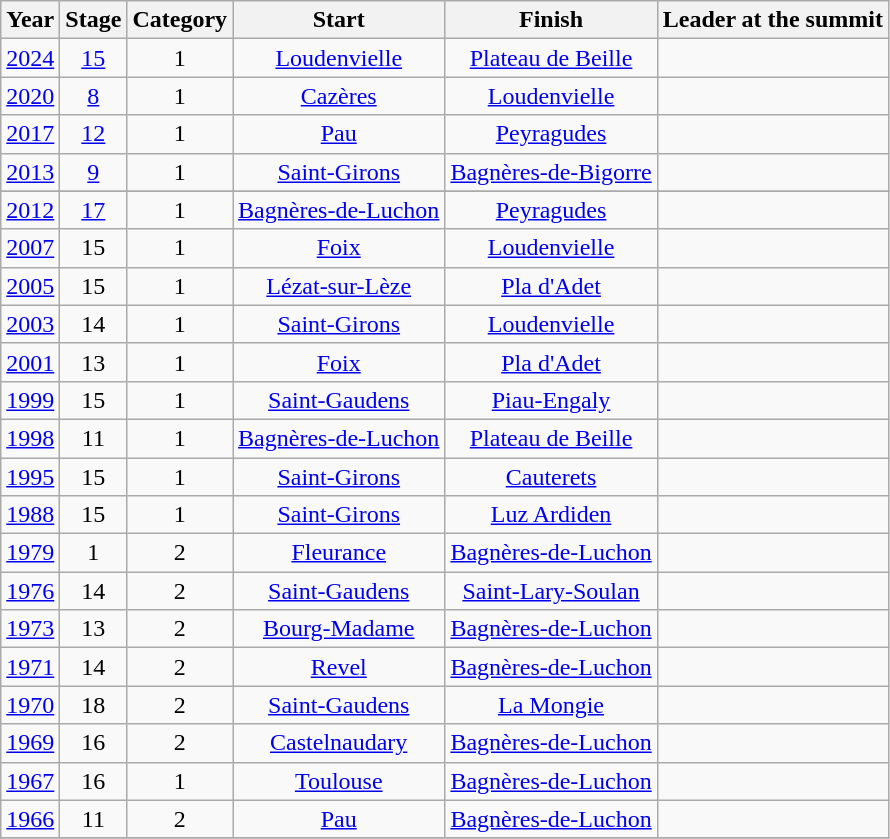<table class="wikitable" style="text-align: center;">
<tr>
<th>Year</th>
<th>Stage</th>
<th>Category</th>
<th>Start</th>
<th>Finish</th>
<th>Leader at the summit</th>
</tr>
<tr>
<td><a href='#'>2024</a></td>
<td><a href='#'>15</a></td>
<td>1</td>
<td><a href='#'>Loudenvielle</a></td>
<td><a href='#'>Plateau de Beille</a></td>
<td align=left></td>
</tr>
<tr>
<td><a href='#'>2020</a></td>
<td><a href='#'>8</a></td>
<td>1</td>
<td><a href='#'>Cazères</a></td>
<td><a href='#'>Loudenvielle</a></td>
<td align=left></td>
</tr>
<tr>
<td><a href='#'>2017</a></td>
<td><a href='#'>12</a></td>
<td>1</td>
<td><a href='#'>Pau</a></td>
<td><a href='#'>Peyragudes</a></td>
<td align=left></td>
</tr>
<tr>
<td><a href='#'>2013</a></td>
<td><a href='#'>9</a></td>
<td>1</td>
<td><a href='#'>Saint-Girons</a></td>
<td><a href='#'>Bagnères-de-Bigorre</a></td>
<td align=left></td>
</tr>
<tr>
</tr>
<tr>
<td><a href='#'>2012</a></td>
<td><a href='#'>17</a></td>
<td>1</td>
<td><a href='#'>Bagnères-de-Luchon</a></td>
<td><a href='#'>Peyragudes</a></td>
<td align=left></td>
</tr>
<tr>
<td><a href='#'>2007</a></td>
<td>15</td>
<td>1</td>
<td><a href='#'>Foix</a></td>
<td><a href='#'>Loudenvielle</a></td>
<td align=left></td>
</tr>
<tr>
<td><a href='#'>2005</a></td>
<td>15</td>
<td>1</td>
<td><a href='#'>Lézat-sur-Lèze</a></td>
<td><a href='#'>Pla d'Adet</a></td>
<td align=left></td>
</tr>
<tr>
<td><a href='#'>2003</a></td>
<td>14</td>
<td>1</td>
<td><a href='#'>Saint-Girons</a></td>
<td><a href='#'>Loudenvielle</a></td>
<td align=left></td>
</tr>
<tr>
<td><a href='#'>2001</a></td>
<td>13</td>
<td>1</td>
<td><a href='#'>Foix</a></td>
<td><a href='#'>Pla d'Adet</a></td>
<td align=left></td>
</tr>
<tr>
<td><a href='#'>1999</a></td>
<td>15</td>
<td>1</td>
<td><a href='#'>Saint-Gaudens</a></td>
<td><a href='#'>Piau-Engaly</a></td>
<td align=left></td>
</tr>
<tr>
<td><a href='#'>1998</a></td>
<td>11</td>
<td>1</td>
<td><a href='#'>Bagnères-de-Luchon</a></td>
<td><a href='#'>Plateau de Beille</a></td>
<td align=left></td>
</tr>
<tr>
<td><a href='#'>1995</a></td>
<td>15</td>
<td>1</td>
<td><a href='#'>Saint-Girons</a></td>
<td><a href='#'>Cauterets</a></td>
<td align=left></td>
</tr>
<tr>
<td><a href='#'>1988</a></td>
<td>15</td>
<td>1</td>
<td><a href='#'>Saint-Girons</a></td>
<td><a href='#'>Luz Ardiden</a></td>
<td align=left></td>
</tr>
<tr>
<td><a href='#'>1979</a></td>
<td>1</td>
<td>2</td>
<td><a href='#'>Fleurance</a></td>
<td><a href='#'>Bagnères-de-Luchon</a></td>
<td align=left></td>
</tr>
<tr>
<td><a href='#'>1976</a></td>
<td>14</td>
<td>2</td>
<td><a href='#'>Saint-Gaudens</a></td>
<td><a href='#'>Saint-Lary-Soulan</a></td>
<td align=left></td>
</tr>
<tr>
<td><a href='#'>1973</a></td>
<td>13</td>
<td>2</td>
<td><a href='#'>Bourg-Madame</a></td>
<td><a href='#'>Bagnères-de-Luchon</a></td>
<td align=left></td>
</tr>
<tr>
<td><a href='#'>1971</a></td>
<td>14</td>
<td>2</td>
<td><a href='#'>Revel</a></td>
<td><a href='#'>Bagnères-de-Luchon</a></td>
<td align=left></td>
</tr>
<tr>
<td><a href='#'>1970</a></td>
<td>18</td>
<td>2</td>
<td><a href='#'>Saint-Gaudens</a></td>
<td><a href='#'>La Mongie</a></td>
<td align=left></td>
</tr>
<tr>
<td><a href='#'>1969</a></td>
<td>16</td>
<td>2</td>
<td><a href='#'>Castelnaudary</a></td>
<td><a href='#'>Bagnères-de-Luchon</a></td>
<td align=left></td>
</tr>
<tr>
<td><a href='#'>1967</a></td>
<td>16</td>
<td>1</td>
<td><a href='#'>Toulouse</a></td>
<td><a href='#'>Bagnères-de-Luchon</a></td>
<td align=left></td>
</tr>
<tr>
<td><a href='#'>1966</a></td>
<td>11</td>
<td>2</td>
<td><a href='#'>Pau</a></td>
<td><a href='#'>Bagnères-de-Luchon</a></td>
<td align=left></td>
</tr>
<tr>
</tr>
</table>
